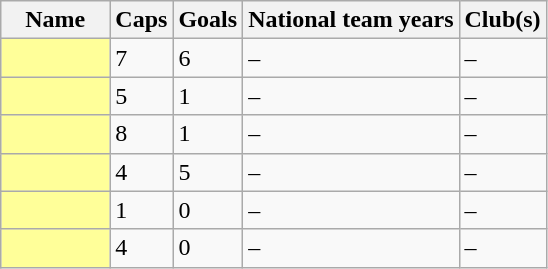<table class="wikitable sortable">
<tr>
<th width="20%">Name</th>
<th>Caps</th>
<th>Goals</th>
<th>National team years</th>
<th>Club(s)</th>
</tr>
<tr>
<td scope="row" style="background-color:#FFFF99" align="left"><strong></strong></td>
<td>7</td>
<td>6</td>
<td>–</td>
<td>–</td>
</tr>
<tr>
<td scope="row" style="background-color:#FFFF99" align="left"><strong></strong></td>
<td>5</td>
<td>1</td>
<td>–</td>
<td>–</td>
</tr>
<tr>
<td scope="row" style="background-color:#FFFF99" align="left"><strong></strong></td>
<td>8</td>
<td>1</td>
<td>–</td>
<td>–</td>
</tr>
<tr>
<td scope="row" style="background-color:#FFFF99" align="left"><strong></strong></td>
<td>4</td>
<td>5</td>
<td>–</td>
<td>–</td>
</tr>
<tr>
<td scope="row" style="background-color:#FFFF99" align="left"><strong></strong></td>
<td>1</td>
<td>0</td>
<td>–</td>
<td>–</td>
</tr>
<tr>
<td scope="row" style="background-color:#FFFF99" align="left"><strong></strong></td>
<td>4</td>
<td>0</td>
<td>–</td>
<td>–</td>
</tr>
</table>
